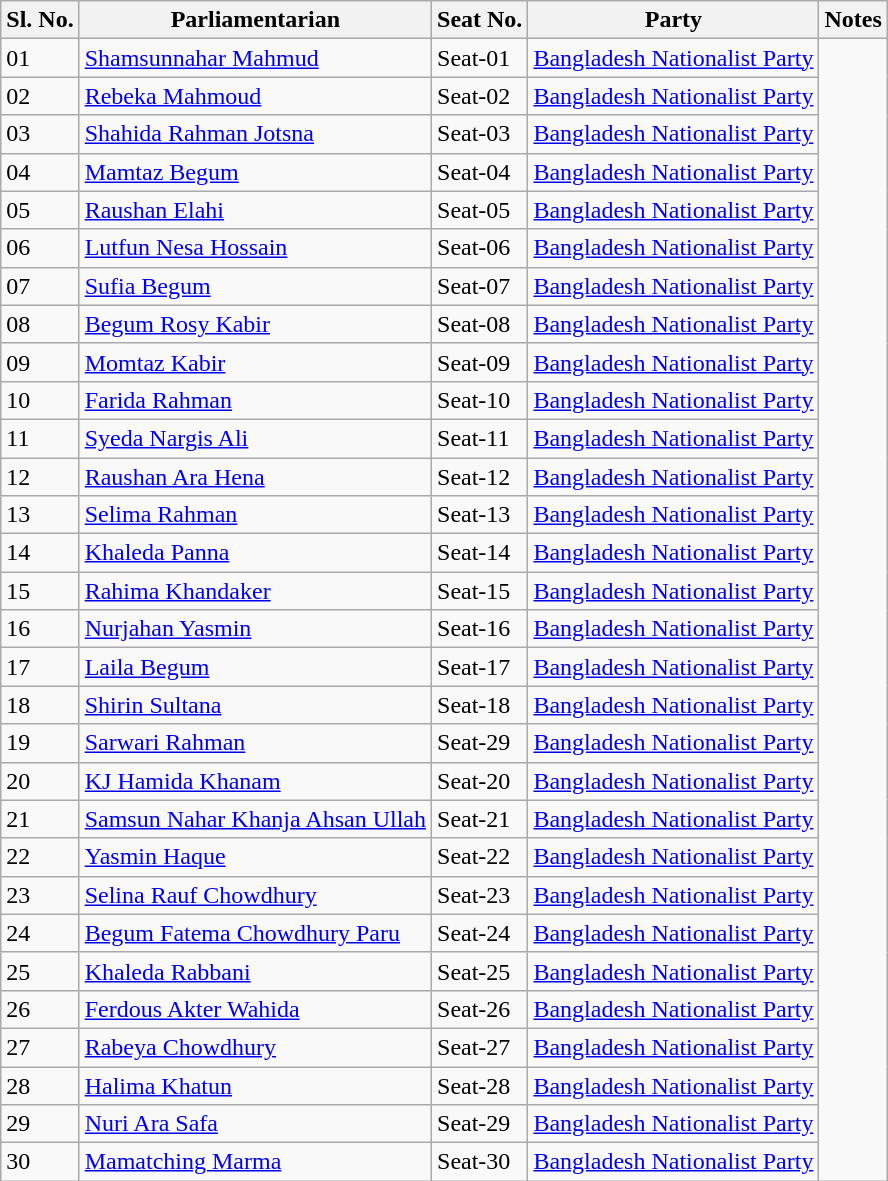<table class="wikitable sortable">
<tr>
<th>Sl. No.</th>
<th>Parliamentarian</th>
<th>Seat No.</th>
<th>Party</th>
<th>Notes</th>
</tr>
<tr>
<td>01</td>
<td><a href='#'>Shamsunnahar Mahmud</a></td>
<td>Seat-01</td>
<td><a href='#'>Bangladesh Nationalist Party</a></td>
<td rowspan="30"></td>
</tr>
<tr>
<td>02</td>
<td><a href='#'>Rebeka Mahmoud</a></td>
<td>Seat-02</td>
<td><a href='#'>Bangladesh Nationalist Party</a></td>
</tr>
<tr>
<td>03</td>
<td><a href='#'>Shahida Rahman Jotsna</a></td>
<td>Seat-03</td>
<td><a href='#'>Bangladesh Nationalist Party</a></td>
</tr>
<tr>
<td>04</td>
<td><a href='#'>Mamtaz Begum</a></td>
<td>Seat-04</td>
<td><a href='#'>Bangladesh Nationalist Party</a></td>
</tr>
<tr>
<td>05</td>
<td><a href='#'>Raushan Elahi</a></td>
<td>Seat-05</td>
<td><a href='#'>Bangladesh Nationalist Party</a></td>
</tr>
<tr>
<td>06</td>
<td><a href='#'>Lutfun Nesa Hossain</a></td>
<td>Seat-06</td>
<td><a href='#'>Bangladesh Nationalist Party</a></td>
</tr>
<tr>
<td>07</td>
<td><a href='#'>Sufia Begum</a></td>
<td>Seat-07</td>
<td><a href='#'>Bangladesh Nationalist Party</a></td>
</tr>
<tr>
<td>08</td>
<td><a href='#'>Begum Rosy Kabir</a></td>
<td>Seat-08</td>
<td><a href='#'>Bangladesh Nationalist Party</a></td>
</tr>
<tr>
<td>09</td>
<td><a href='#'>Momtaz Kabir</a></td>
<td>Seat-09</td>
<td><a href='#'>Bangladesh Nationalist Party</a></td>
</tr>
<tr>
<td>10</td>
<td><a href='#'>Farida Rahman</a></td>
<td>Seat-10</td>
<td><a href='#'>Bangladesh Nationalist Party</a></td>
</tr>
<tr>
<td>11</td>
<td><a href='#'>Syeda Nargis Ali</a></td>
<td>Seat-11</td>
<td><a href='#'>Bangladesh Nationalist Party</a></td>
</tr>
<tr>
<td>12</td>
<td><a href='#'>Raushan Ara Hena</a></td>
<td>Seat-12</td>
<td><a href='#'>Bangladesh Nationalist Party</a></td>
</tr>
<tr>
<td>13</td>
<td><a href='#'>Selima Rahman</a></td>
<td>Seat-13</td>
<td><a href='#'>Bangladesh Nationalist Party</a></td>
</tr>
<tr>
<td>14</td>
<td><a href='#'>Khaleda Panna</a></td>
<td>Seat-14</td>
<td><a href='#'>Bangladesh Nationalist Party</a></td>
</tr>
<tr>
<td>15</td>
<td><a href='#'>Rahima Khandaker</a></td>
<td>Seat-15</td>
<td><a href='#'>Bangladesh Nationalist Party</a></td>
</tr>
<tr>
<td>16</td>
<td><a href='#'>Nurjahan Yasmin</a></td>
<td>Seat-16</td>
<td><a href='#'>Bangladesh Nationalist Party</a></td>
</tr>
<tr>
<td>17</td>
<td><a href='#'>Laila Begum</a></td>
<td>Seat-17</td>
<td><a href='#'>Bangladesh Nationalist Party</a></td>
</tr>
<tr>
<td>18</td>
<td><a href='#'>Shirin Sultana</a></td>
<td>Seat-18</td>
<td><a href='#'>Bangladesh Nationalist Party</a></td>
</tr>
<tr>
<td>19</td>
<td><a href='#'>Sarwari Rahman</a></td>
<td>Seat-29</td>
<td><a href='#'>Bangladesh Nationalist Party</a></td>
</tr>
<tr>
<td>20</td>
<td><a href='#'>KJ Hamida Khanam</a></td>
<td>Seat-20</td>
<td><a href='#'>Bangladesh Nationalist Party</a></td>
</tr>
<tr>
<td>21</td>
<td><a href='#'>Samsun Nahar Khanja Ahsan Ullah</a></td>
<td>Seat-21</td>
<td><a href='#'>Bangladesh Nationalist Party</a></td>
</tr>
<tr>
<td>22</td>
<td><a href='#'>Yasmin Haque</a></td>
<td>Seat-22</td>
<td><a href='#'>Bangladesh Nationalist Party</a></td>
</tr>
<tr>
<td>23</td>
<td><a href='#'>Selina Rauf Chowdhury</a></td>
<td>Seat-23</td>
<td><a href='#'>Bangladesh Nationalist Party</a></td>
</tr>
<tr>
<td>24</td>
<td><a href='#'>Begum Fatema Chowdhury Paru</a></td>
<td>Seat-24</td>
<td><a href='#'>Bangladesh Nationalist Party</a></td>
</tr>
<tr>
<td>25</td>
<td><a href='#'>Khaleda Rabbani</a></td>
<td>Seat-25</td>
<td><a href='#'>Bangladesh Nationalist Party</a></td>
</tr>
<tr>
<td>26</td>
<td><a href='#'>Ferdous Akter Wahida</a></td>
<td>Seat-26</td>
<td><a href='#'>Bangladesh Nationalist Party</a></td>
</tr>
<tr>
<td>27</td>
<td><a href='#'>Rabeya Chowdhury</a></td>
<td>Seat-27</td>
<td><a href='#'>Bangladesh Nationalist Party</a></td>
</tr>
<tr>
<td>28</td>
<td><a href='#'>Halima Khatun</a></td>
<td>Seat-28</td>
<td><a href='#'>Bangladesh Nationalist Party</a></td>
</tr>
<tr>
<td>29</td>
<td><a href='#'>Nuri Ara Safa</a></td>
<td>Seat-29</td>
<td><a href='#'>Bangladesh Nationalist Party</a></td>
</tr>
<tr>
<td>30</td>
<td><a href='#'>Mamatching Marma</a></td>
<td>Seat-30</td>
<td><a href='#'>Bangladesh Nationalist Party</a></td>
</tr>
</table>
